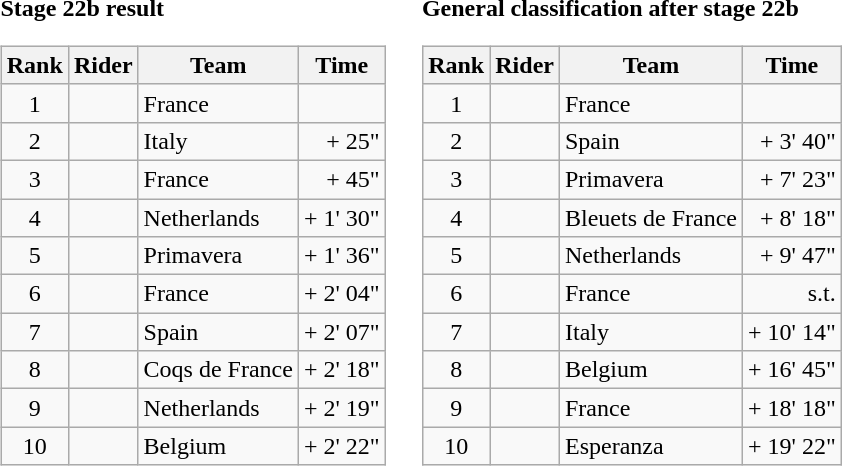<table>
<tr>
<td><strong>Stage 22b result</strong><br><table class="wikitable">
<tr>
<th scope="col">Rank</th>
<th scope="col">Rider</th>
<th scope="col">Team</th>
<th scope="col">Time</th>
</tr>
<tr>
<td style="text-align:center;">1</td>
<td></td>
<td>France</td>
<td style="text-align:right;"></td>
</tr>
<tr>
<td style="text-align:center;">2</td>
<td></td>
<td>Italy</td>
<td style="text-align:right;">+ 25"</td>
</tr>
<tr>
<td style="text-align:center;">3</td>
<td></td>
<td>France</td>
<td style="text-align:right;">+ 45"</td>
</tr>
<tr>
<td style="text-align:center;">4</td>
<td></td>
<td>Netherlands</td>
<td style="text-align:right;">+ 1' 30"</td>
</tr>
<tr>
<td style="text-align:center;">5</td>
<td></td>
<td>Primavera</td>
<td style="text-align:right;">+ 1' 36"</td>
</tr>
<tr>
<td style="text-align:center;">6</td>
<td></td>
<td>France</td>
<td style="text-align:right;">+ 2' 04"</td>
</tr>
<tr>
<td style="text-align:center;">7</td>
<td></td>
<td>Spain</td>
<td style="text-align:right;">+ 2' 07"</td>
</tr>
<tr>
<td style="text-align:center;">8</td>
<td></td>
<td>Coqs de France</td>
<td style="text-align:right;">+ 2' 18"</td>
</tr>
<tr>
<td style="text-align:center;">9</td>
<td></td>
<td>Netherlands</td>
<td style="text-align:right;">+ 2' 19"</td>
</tr>
<tr>
<td style="text-align:center;">10</td>
<td></td>
<td>Belgium</td>
<td style="text-align:right;">+ 2' 22"</td>
</tr>
</table>
</td>
<td></td>
<td><strong>General classification after stage 22b</strong><br><table class="wikitable">
<tr>
<th scope="col">Rank</th>
<th scope="col">Rider</th>
<th scope="col">Team</th>
<th scope="col">Time</th>
</tr>
<tr>
<td style="text-align:center;">1</td>
<td></td>
<td>France</td>
<td style="text-align:right;"></td>
</tr>
<tr>
<td style="text-align:center;">2</td>
<td></td>
<td>Spain</td>
<td style="text-align:right;">+ 3' 40"</td>
</tr>
<tr>
<td style="text-align:center;">3</td>
<td></td>
<td>Primavera</td>
<td style="text-align:right;">+ 7' 23"</td>
</tr>
<tr>
<td style="text-align:center;">4</td>
<td></td>
<td>Bleuets de France</td>
<td style="text-align:right;">+ 8' 18"</td>
</tr>
<tr>
<td style="text-align:center;">5</td>
<td></td>
<td>Netherlands</td>
<td style="text-align:right;">+ 9' 47"</td>
</tr>
<tr>
<td style="text-align:center;">6</td>
<td></td>
<td>France</td>
<td style="text-align:right;">s.t.</td>
</tr>
<tr>
<td style="text-align:center;">7</td>
<td></td>
<td>Italy</td>
<td style="text-align:right;">+ 10' 14"</td>
</tr>
<tr>
<td style="text-align:center;">8</td>
<td></td>
<td>Belgium</td>
<td style="text-align:right;">+ 16' 45"</td>
</tr>
<tr>
<td style="text-align:center;">9</td>
<td></td>
<td>France</td>
<td style="text-align:right;">+ 18' 18"</td>
</tr>
<tr>
<td style="text-align:center;">10</td>
<td></td>
<td>Esperanza</td>
<td style="text-align:right;">+ 19' 22"</td>
</tr>
</table>
</td>
</tr>
</table>
